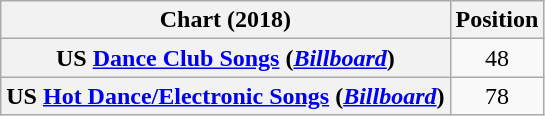<table class="wikitable sortable plainrowheaders" style="text-align:center">
<tr>
<th scope="col">Chart (2018)</th>
<th scope="col">Position</th>
</tr>
<tr>
<th scope="row">US <a href='#'>Dance Club Songs</a> (<em><a href='#'>Billboard</a></em>)</th>
<td>48</td>
</tr>
<tr>
<th scope="row">US <a href='#'>Hot Dance/Electronic Songs</a> (<em><a href='#'>Billboard</a></em>)</th>
<td>78</td>
</tr>
</table>
